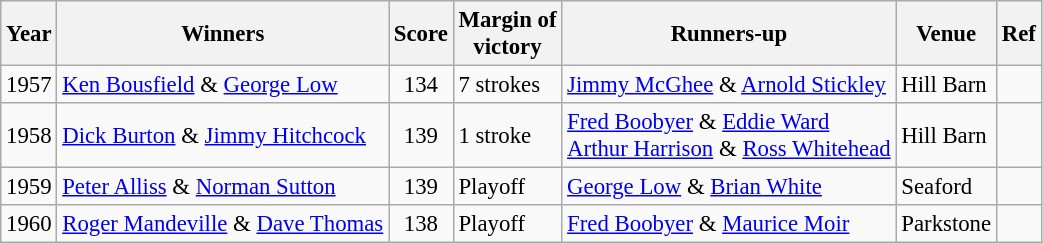<table class=wikitable style="font-size:95%">
<tr>
<th>Year</th>
<th>Winners</th>
<th>Score</th>
<th>Margin of<br>victory</th>
<th>Runners-up</th>
<th>Venue</th>
<th>Ref</th>
</tr>
<tr>
<td>1957</td>
<td><a href='#'>Ken Bousfield</a> & <a href='#'>George Low</a></td>
<td align=center>134</td>
<td>7 strokes</td>
<td><a href='#'>Jimmy McGhee</a> & <a href='#'>Arnold Stickley</a></td>
<td>Hill Barn</td>
<td></td>
</tr>
<tr>
<td>1958</td>
<td><a href='#'>Dick Burton</a> & <a href='#'>Jimmy Hitchcock</a></td>
<td align=center>139</td>
<td>1 stroke</td>
<td><a href='#'>Fred Boobyer</a> & <a href='#'>Eddie Ward</a><br><a href='#'>Arthur Harrison</a> & <a href='#'>Ross Whitehead</a></td>
<td>Hill Barn</td>
<td></td>
</tr>
<tr>
<td>1959</td>
<td><a href='#'>Peter Alliss</a> & <a href='#'>Norman Sutton</a></td>
<td align=center>139</td>
<td>Playoff</td>
<td><a href='#'>George Low</a> & <a href='#'>Brian White</a></td>
<td>Seaford</td>
<td></td>
</tr>
<tr>
<td>1960</td>
<td><a href='#'>Roger Mandeville</a> & <a href='#'>Dave Thomas</a></td>
<td align=center>138</td>
<td>Playoff</td>
<td><a href='#'>Fred Boobyer</a> & <a href='#'>Maurice Moir</a></td>
<td>Parkstone</td>
<td></td>
</tr>
</table>
